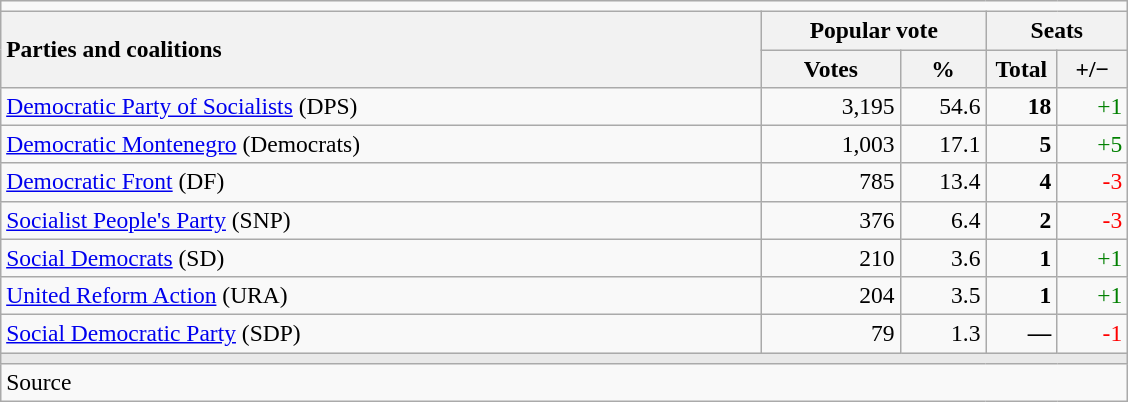<table class="wikitable" style="text-align:right; font-size:98%; margin-bottom:0">
<tr>
<td colspan="6"></td>
</tr>
<tr>
<th style="text-align:left;" rowspan="2" width="500">Parties and coalitions</th>
<th colspan="2">Popular vote</th>
<th colspan="2">Seats</th>
</tr>
<tr>
<th width="85">Votes</th>
<th width="50">%</th>
<th width="40">Total</th>
<th width="40">+/−</th>
</tr>
<tr>
<td align="left"><a href='#'>Democratic Party of Socialists</a> (DPS)</td>
<td>3,195</td>
<td>54.6</td>
<td><strong>18</strong></td>
<td style="color:green;">+1</td>
</tr>
<tr>
<td align="left"><a href='#'>Democratic Montenegro</a> (Democrats)</td>
<td>1,003</td>
<td>17.1</td>
<td><strong>5</strong></td>
<td style="color:green;">+5</td>
</tr>
<tr>
<td align="left"><a href='#'>Democratic Front</a> (DF)</td>
<td>785</td>
<td>13.4</td>
<td><strong>4</strong></td>
<td style="color:red;">-3</td>
</tr>
<tr>
<td align="left"><a href='#'>Socialist People's Party</a> (SNP)</td>
<td>376</td>
<td>6.4</td>
<td><strong>2</strong></td>
<td style="color:red;">-3</td>
</tr>
<tr>
<td align="left"><a href='#'>Social Democrats</a> (SD)</td>
<td>210</td>
<td>3.6</td>
<td><strong>1</strong></td>
<td style="color:green;">+1</td>
</tr>
<tr>
<td align="left"><a href='#'>United Reform Action</a> (URA)</td>
<td>204</td>
<td>3.5</td>
<td><strong>1</strong></td>
<td style="color:green;">+1</td>
</tr>
<tr>
<td align="left"><a href='#'>Social Democratic Party</a> (SDP)</td>
<td>79</td>
<td>1.3</td>
<td><strong>—</strong></td>
<td style="color:red;">-1</td>
</tr>
<tr>
<td colspan="6" bgcolor="#E9E9E9"></td>
</tr>
<tr>
<td align="left" colspan="6">Source</td>
</tr>
</table>
